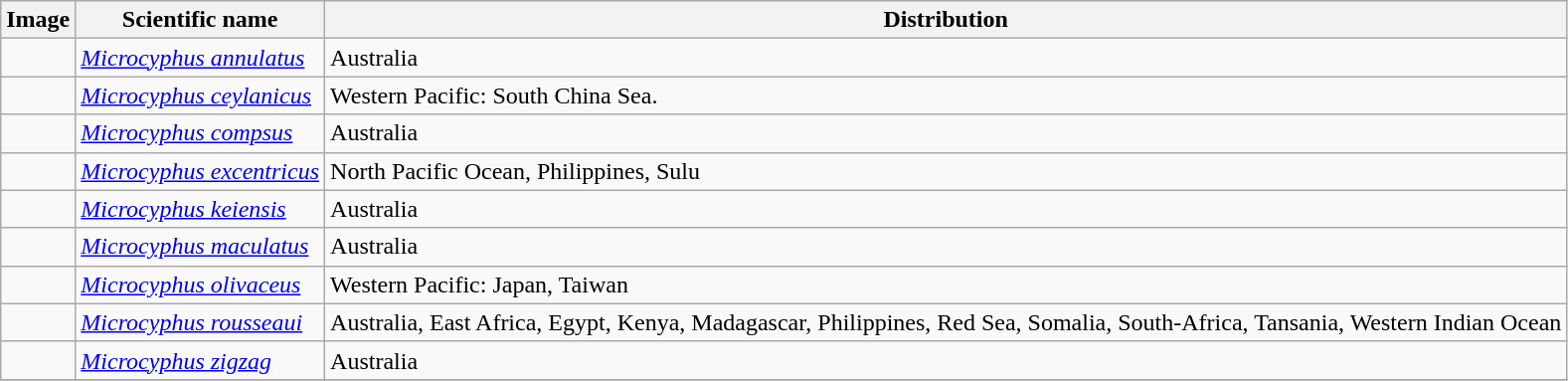<table class="wikitable">
<tr>
<th>Image</th>
<th>Scientific name</th>
<th>Distribution</th>
</tr>
<tr>
<td></td>
<td><em><a href='#'>Microcyphus annulatus</a></em> </td>
<td>Australia</td>
</tr>
<tr>
<td></td>
<td><em><a href='#'>Microcyphus ceylanicus</a></em> </td>
<td>Western Pacific: South China Sea.</td>
</tr>
<tr>
<td></td>
<td><em><a href='#'>Microcyphus compsus</a></em> </td>
<td>Australia</td>
</tr>
<tr>
<td></td>
<td><em><a href='#'>Microcyphus excentricus</a></em> </td>
<td>North Pacific Ocean, Philippines, Sulu</td>
</tr>
<tr>
<td></td>
<td><em><a href='#'>Microcyphus keiensis</a></em> </td>
<td>Australia</td>
</tr>
<tr>
<td></td>
<td><em><a href='#'>Microcyphus maculatus</a></em> </td>
<td>Australia</td>
</tr>
<tr>
<td></td>
<td><em><a href='#'>Microcyphus olivaceus</a></em> </td>
<td>Western Pacific: Japan, Taiwan</td>
</tr>
<tr>
<td></td>
<td><em><a href='#'>Microcyphus rousseaui</a></em> </td>
<td>Australia, East Africa, Egypt, Kenya, Madagascar, Philippines, Red Sea, Somalia, South-Africa, Tansania, Western Indian Ocean</td>
</tr>
<tr>
<td></td>
<td><em><a href='#'>Microcyphus zigzag</a></em> </td>
<td>Australia</td>
</tr>
<tr>
</tr>
</table>
